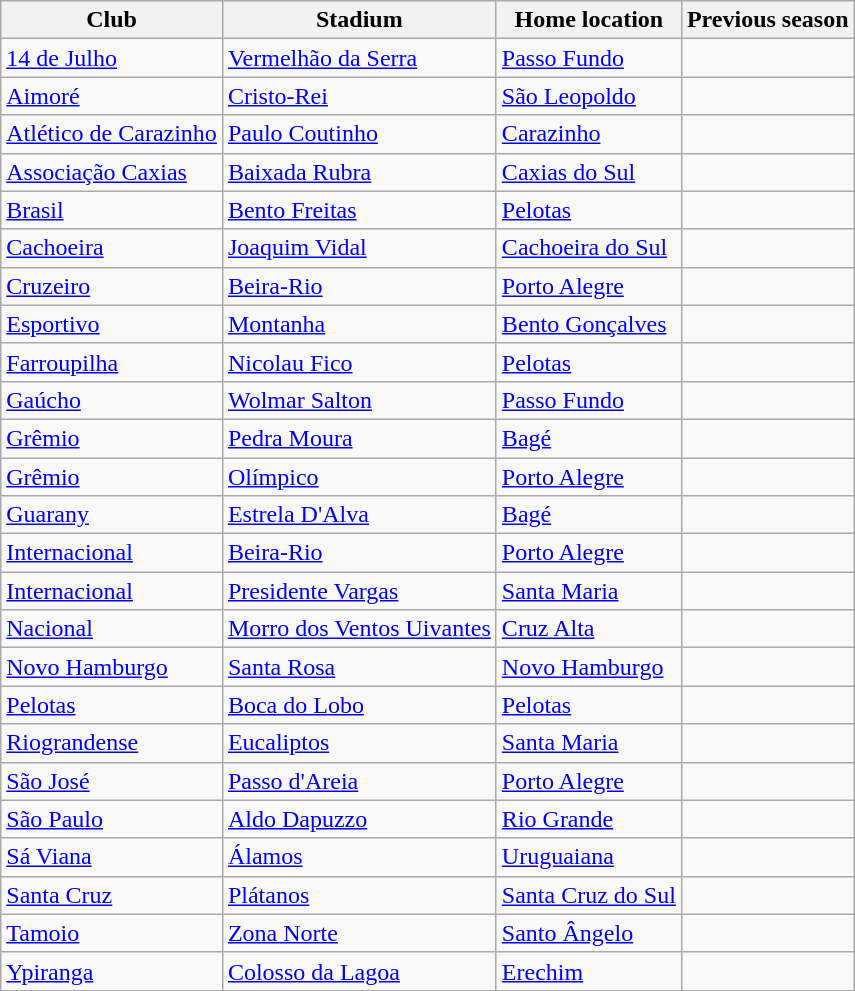<table class="wikitable sortable">
<tr>
<th>Club</th>
<th>Stadium</th>
<th>Home location</th>
<th>Previous season</th>
</tr>
<tr>
<td><a href='#'>14 de Julho</a></td>
<td><a href='#'>Vermelhão da Serra</a></td>
<td><a href='#'>Passo Fundo</a></td>
<td></td>
</tr>
<tr>
<td><a href='#'>Aimoré</a></td>
<td><a href='#'>Cristo-Rei</a></td>
<td><a href='#'>São Leopoldo</a></td>
<td></td>
</tr>
<tr>
<td><a href='#'>Atlético de Carazinho</a></td>
<td><a href='#'>Paulo Coutinho</a></td>
<td><a href='#'>Carazinho</a></td>
<td></td>
</tr>
<tr>
<td><a href='#'>Associação Caxias</a></td>
<td><a href='#'>Baixada Rubra</a></td>
<td><a href='#'>Caxias do Sul</a></td>
<td></td>
</tr>
<tr>
<td><a href='#'>Brasil</a></td>
<td><a href='#'>Bento Freitas</a></td>
<td><a href='#'>Pelotas</a></td>
<td></td>
</tr>
<tr>
<td><a href='#'>Cachoeira</a></td>
<td><a href='#'>Joaquim Vidal</a></td>
<td><a href='#'>Cachoeira do Sul</a></td>
<td></td>
</tr>
<tr>
<td><a href='#'>Cruzeiro</a></td>
<td><a href='#'>Beira-Rio</a></td>
<td><a href='#'>Porto Alegre</a></td>
<td></td>
</tr>
<tr>
<td><a href='#'>Esportivo</a></td>
<td><a href='#'>Montanha</a></td>
<td><a href='#'>Bento Gonçalves</a></td>
<td></td>
</tr>
<tr>
<td><a href='#'>Farroupilha</a></td>
<td><a href='#'>Nicolau Fico</a></td>
<td><a href='#'>Pelotas</a></td>
<td></td>
</tr>
<tr>
<td><a href='#'>Gaúcho</a></td>
<td><a href='#'>Wolmar Salton</a></td>
<td><a href='#'>Passo Fundo</a></td>
<td></td>
</tr>
<tr>
<td><a href='#'>Grêmio</a></td>
<td><a href='#'>Pedra Moura</a></td>
<td><a href='#'>Bagé</a></td>
<td></td>
</tr>
<tr>
<td><a href='#'>Grêmio</a></td>
<td><a href='#'>Olímpico</a></td>
<td><a href='#'>Porto Alegre</a></td>
<td></td>
</tr>
<tr>
<td><a href='#'>Guarany</a></td>
<td><a href='#'>Estrela D'Alva</a></td>
<td><a href='#'>Bagé</a></td>
<td></td>
</tr>
<tr>
<td><a href='#'>Internacional</a></td>
<td><a href='#'>Beira-Rio</a></td>
<td><a href='#'>Porto Alegre</a></td>
<td></td>
</tr>
<tr>
<td><a href='#'>Internacional</a></td>
<td><a href='#'>Presidente Vargas</a></td>
<td><a href='#'>Santa Maria</a></td>
<td></td>
</tr>
<tr>
<td><a href='#'>Nacional</a></td>
<td><a href='#'>Morro dos Ventos Uivantes</a></td>
<td><a href='#'>Cruz Alta</a></td>
<td></td>
</tr>
<tr>
<td><a href='#'>Novo Hamburgo</a></td>
<td><a href='#'>Santa Rosa</a></td>
<td><a href='#'>Novo Hamburgo</a></td>
<td></td>
</tr>
<tr>
<td><a href='#'>Pelotas</a></td>
<td><a href='#'>Boca do Lobo</a></td>
<td><a href='#'>Pelotas</a></td>
<td></td>
</tr>
<tr>
<td><a href='#'>Riograndense</a></td>
<td><a href='#'>Eucaliptos</a></td>
<td><a href='#'>Santa Maria</a></td>
<td></td>
</tr>
<tr>
<td><a href='#'>São José</a></td>
<td><a href='#'>Passo d'Areia</a></td>
<td><a href='#'>Porto Alegre</a></td>
<td></td>
</tr>
<tr>
<td><a href='#'>São Paulo</a></td>
<td><a href='#'>Aldo Dapuzzo</a></td>
<td><a href='#'>Rio Grande</a></td>
<td></td>
</tr>
<tr>
<td><a href='#'>Sá Viana</a></td>
<td><a href='#'>Álamos</a></td>
<td><a href='#'>Uruguaiana</a></td>
<td></td>
</tr>
<tr>
<td><a href='#'>Santa Cruz</a></td>
<td><a href='#'>Plátanos</a></td>
<td><a href='#'>Santa Cruz do Sul</a></td>
<td></td>
</tr>
<tr>
<td><a href='#'>Tamoio</a></td>
<td><a href='#'>Zona Norte</a></td>
<td><a href='#'>Santo Ângelo</a></td>
<td></td>
</tr>
<tr>
<td><a href='#'>Ypiranga</a></td>
<td><a href='#'>Colosso da Lagoa</a></td>
<td><a href='#'>Erechim</a></td>
<td></td>
</tr>
<tr>
</tr>
</table>
